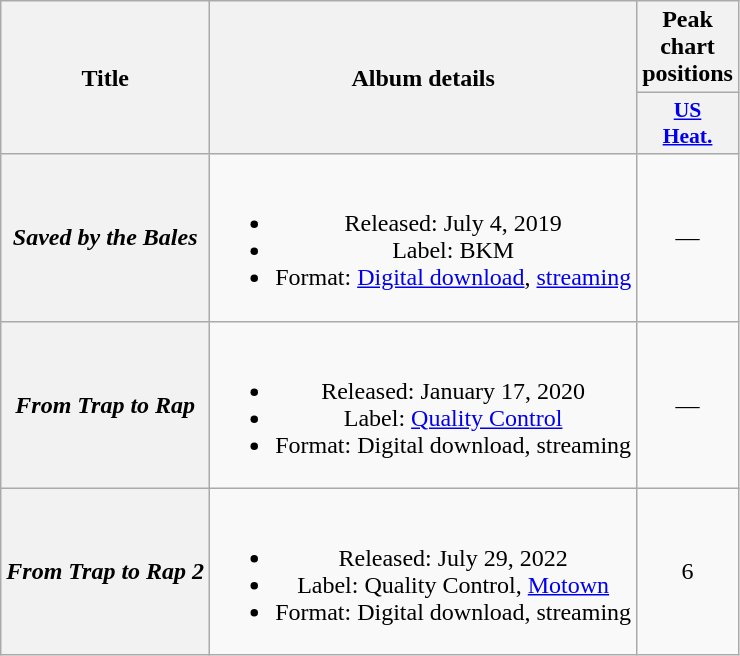<table class="wikitable plainrowheaders" style="text-align:center">
<tr>
<th rowspan="2" scope="col">Title</th>
<th rowspan="2" scope="col">Album details</th>
<th colspan="1" scope="col">Peak chart positions</th>
</tr>
<tr>
<th scope="col" style="width:3.5em;font-size:90%;"><a href='#'>US<br>Heat.</a></th>
</tr>
<tr>
<th scope="row"><em>Saved by the Bales</em></th>
<td><br><ul><li>Released: July 4, 2019</li><li>Label: BKM</li><li>Format: <a href='#'>Digital download</a>, <a href='#'>streaming</a></li></ul></td>
<td>—</td>
</tr>
<tr>
<th scope="row"><em>From Trap to Rap</em></th>
<td><br><ul><li>Released: January 17, 2020</li><li>Label: <a href='#'>Quality Control</a></li><li>Format: Digital download, streaming</li></ul></td>
<td>—</td>
</tr>
<tr>
<th scope="row"><em>From Trap to Rap 2</em></th>
<td><br><ul><li>Released: July 29, 2022</li><li>Label: Quality Control, <a href='#'>Motown</a></li><li>Format: Digital download, streaming</li></ul></td>
<td>6<br></td>
</tr>
</table>
